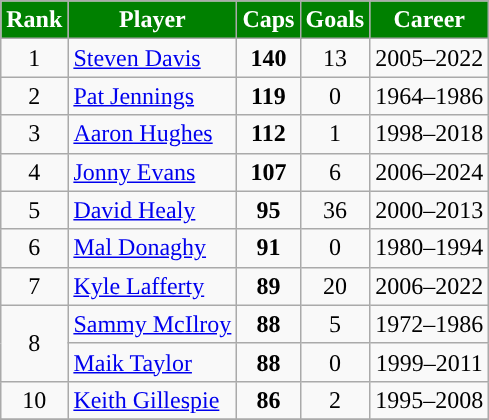<table class="wikitable sortable" style="text-align:center;">
<tr>
<th style="background-color:#008000; color:white; ">Rank</th>
<th style="background-color:#008000; color:white; ">Player</th>
<th style="background-color:#008000; color:white; ">Caps</th>
<th style="background-color:#008000; color:white; ">Goals</th>
<th style="background-color:#008000; color:white; ">Career</th>
</tr>
<tr>
<td>1</td>
<td align="left"><a href='#'>Steven Davis</a></td>
<td><strong>140</strong></td>
<td>13</td>
<td>2005–2022</td>
</tr>
<tr>
<td>2</td>
<td align="left"><a href='#'>Pat Jennings</a></td>
<td><strong>119</strong></td>
<td>0</td>
<td>1964–1986</td>
</tr>
<tr>
<td>3</td>
<td align="left"><a href='#'>Aaron Hughes</a></td>
<td><strong>112</strong></td>
<td>1</td>
<td>1998–2018</td>
</tr>
<tr>
<td>4</td>
<td align="left"><a href='#'>Jonny Evans</a></td>
<td><strong>107</strong></td>
<td>6</td>
<td>2006–2024</td>
</tr>
<tr>
<td>5</td>
<td align="left"><a href='#'>David Healy</a></td>
<td><strong>95</strong></td>
<td>36</td>
<td>2000–2013</td>
</tr>
<tr>
<td>6</td>
<td align="left"><a href='#'>Mal Donaghy</a></td>
<td><strong>91</strong></td>
<td>0</td>
<td>1980–1994</td>
</tr>
<tr>
<td>7</td>
<td align="left"><a href='#'>Kyle Lafferty</a></td>
<td><strong>89</strong></td>
<td>20</td>
<td>2006–2022</td>
</tr>
<tr>
<td rowspan="2">8</td>
<td align="left"><a href='#'>Sammy McIlroy</a></td>
<td><strong>88</strong></td>
<td>5</td>
<td>1972–1986</td>
</tr>
<tr>
<td align="left"><a href='#'>Maik Taylor</a></td>
<td><strong>88</strong></td>
<td>0</td>
<td>1999–2011</td>
</tr>
<tr>
<td>10</td>
<td align="left"><a href='#'>Keith Gillespie</a></td>
<td><strong>86</strong></td>
<td>2</td>
<td>1995–2008</td>
</tr>
<tr>
</tr>
</table>
